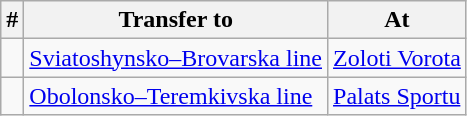<table class="wikitable" style="border-collapse: collapse; text-align: left;">
<tr>
<th>#</th>
<th>Transfer to</th>
<th>At</th>
</tr>
<tr>
<td style="padding:0px;"></td>
<td style="text-align: left;"><a href='#'>Sviatoshynsko–Brovarska line</a></td>
<td><a href='#'>Zoloti Vorota</a></td>
</tr>
<tr>
<td style="padding:0px;"></td>
<td style="text-align: left;"><a href='#'>Obolonsko–Teremkivska line</a></td>
<td><a href='#'>Palats Sportu</a></td>
</tr>
</table>
